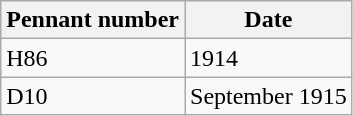<table class="wikitable" style="text-align:left">
<tr>
<th>Pennant number</th>
<th>Date</th>
</tr>
<tr>
<td>H86</td>
<td>1914</td>
</tr>
<tr>
<td>D10</td>
<td>September 1915</td>
</tr>
</table>
